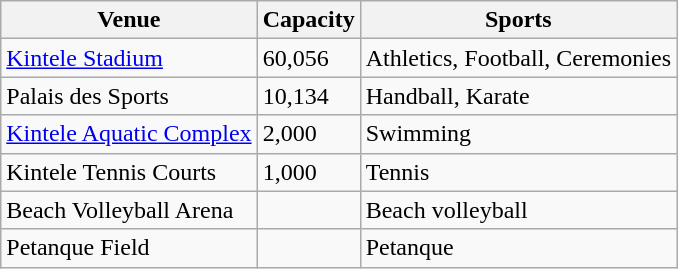<table class="wikitable">
<tr>
<th>Venue</th>
<th>Capacity</th>
<th>Sports</th>
</tr>
<tr>
<td><a href='#'>Kintele Stadium</a></td>
<td>60,056</td>
<td>Athletics, Football, Ceremonies</td>
</tr>
<tr>
<td>Palais des Sports</td>
<td>10,134</td>
<td>Handball, Karate</td>
</tr>
<tr>
<td><a href='#'>Kintele Aquatic Complex</a></td>
<td>2,000</td>
<td>Swimming</td>
</tr>
<tr>
<td>Kintele Tennis Courts</td>
<td>1,000</td>
<td>Tennis</td>
</tr>
<tr>
<td>Beach Volleyball Arena</td>
<td></td>
<td>Beach volleyball</td>
</tr>
<tr>
<td>Petanque Field</td>
<td></td>
<td>Petanque</td>
</tr>
</table>
